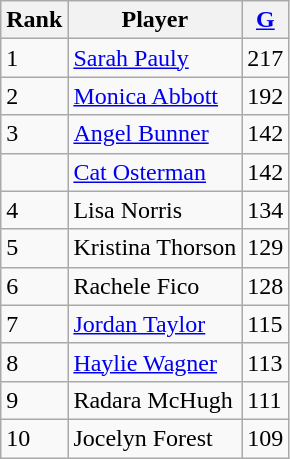<table class="wikitable" style="float:left;">
<tr style="white-space: nowrap;">
<th>Rank</th>
<th>Player</th>
<th><a href='#'>G</a></th>
</tr>
<tr>
<td>1</td>
<td><a href='#'>Sarah Pauly</a></td>
<td>217</td>
</tr>
<tr>
<td>2</td>
<td><a href='#'>Monica Abbott</a></td>
<td>192</td>
</tr>
<tr>
<td>3</td>
<td><a href='#'>Angel Bunner</a></td>
<td>142</td>
</tr>
<tr>
<td></td>
<td><a href='#'>Cat Osterman</a></td>
<td>142</td>
</tr>
<tr>
<td>4</td>
<td>Lisa Norris</td>
<td>134</td>
</tr>
<tr>
<td>5</td>
<td>Kristina Thorson</td>
<td>129</td>
</tr>
<tr>
<td>6</td>
<td>Rachele Fico</td>
<td>128</td>
</tr>
<tr>
<td>7</td>
<td><a href='#'>Jordan Taylor</a></td>
<td>115</td>
</tr>
<tr>
<td>8</td>
<td><a href='#'>Haylie Wagner</a></td>
<td>113</td>
</tr>
<tr>
<td>9</td>
<td>Radara McHugh</td>
<td>111</td>
</tr>
<tr>
<td>10</td>
<td>Jocelyn Forest</td>
<td>109</td>
</tr>
</table>
